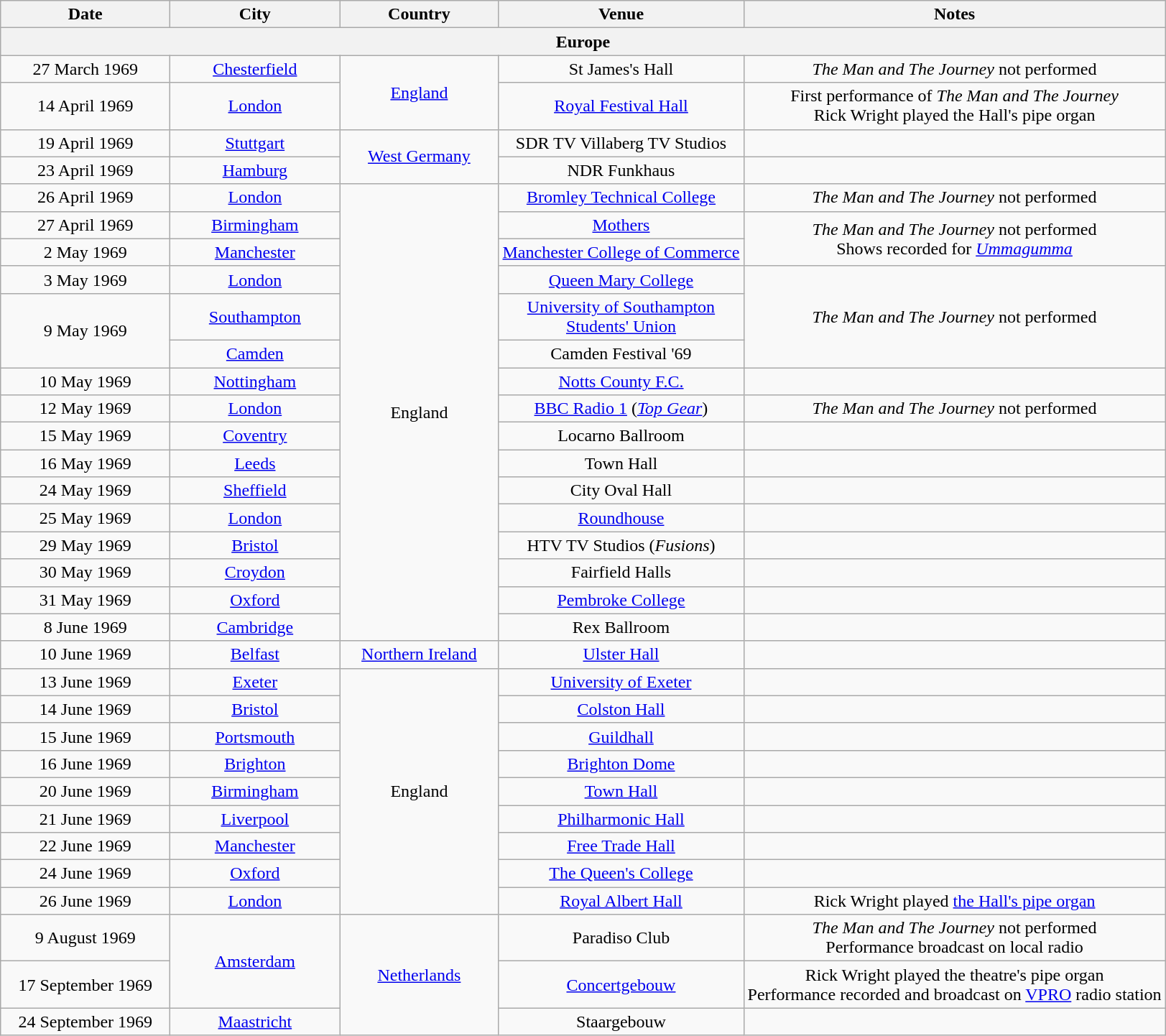<table class="wikitable" style="text-align:center;">
<tr>
<th style="width:150px;">Date</th>
<th style="width:150px;">City</th>
<th style="width:140px;">Country</th>
<th style="width:220px;">Venue</th>
<th Style="width:220pm;">Notes</th>
</tr>
<tr>
<th colspan="5">Europe</th>
</tr>
<tr>
<td>27 March 1969</td>
<td><a href='#'>Chesterfield</a></td>
<td rowspan="2"><a href='#'>England</a></td>
<td>St James's Hall</td>
<td><em>The Man and The Journey</em> not performed</td>
</tr>
<tr>
<td>14 April 1969</td>
<td><a href='#'>London</a></td>
<td><a href='#'>Royal Festival Hall</a></td>
<td>First performance of <em>The Man and The Journey</em><br>Rick Wright played the Hall's pipe organ</td>
</tr>
<tr>
<td>19 April 1969</td>
<td><a href='#'>Stuttgart</a></td>
<td rowspan="2"><a href='#'>West Germany</a></td>
<td>SDR TV Villaberg TV Studios</td>
<td></td>
</tr>
<tr>
<td>23 April 1969</td>
<td><a href='#'>Hamburg</a></td>
<td>NDR Funkhaus</td>
<td></td>
</tr>
<tr>
<td>26 April 1969</td>
<td><a href='#'>London</a></td>
<td rowspan="16">England</td>
<td><a href='#'>Bromley Technical College</a></td>
<td><em>The Man and The Journey</em> not performed</td>
</tr>
<tr>
<td>27 April 1969</td>
<td><a href='#'>Birmingham</a></td>
<td><a href='#'>Mothers</a></td>
<td rowspan="2"><em>The Man and The Journey</em> not performed<br>Shows recorded for <em><a href='#'>Ummagumma</a></em></td>
</tr>
<tr>
<td>2 May 1969</td>
<td><a href='#'>Manchester</a></td>
<td><a href='#'>Manchester College of Commerce</a></td>
</tr>
<tr>
<td>3 May 1969</td>
<td><a href='#'>London</a></td>
<td><a href='#'>Queen Mary College</a></td>
<td rowspan="3"><em>The Man and The Journey</em> not performed</td>
</tr>
<tr>
<td rowspan="2">9 May 1969</td>
<td><a href='#'>Southampton</a></td>
<td><a href='#'>University of Southampton Students' Union</a></td>
</tr>
<tr>
<td><a href='#'>Camden</a></td>
<td>Camden Festival '69</td>
</tr>
<tr>
<td>10 May 1969</td>
<td><a href='#'>Nottingham</a></td>
<td><a href='#'>Notts County F.C.</a></td>
<td></td>
</tr>
<tr>
<td>12 May 1969</td>
<td><a href='#'>London</a></td>
<td><a href='#'>BBC Radio 1</a> (<em><a href='#'>Top Gear</a></em>)</td>
<td><em>The Man and The Journey</em> not performed</td>
</tr>
<tr>
<td>15 May 1969</td>
<td><a href='#'>Coventry</a></td>
<td>Locarno Ballroom</td>
<td></td>
</tr>
<tr>
<td>16 May 1969</td>
<td><a href='#'>Leeds</a></td>
<td>Town Hall</td>
<td></td>
</tr>
<tr>
<td>24 May 1969</td>
<td><a href='#'>Sheffield</a></td>
<td>City Oval Hall</td>
<td></td>
</tr>
<tr>
<td>25 May 1969</td>
<td><a href='#'>London</a></td>
<td><a href='#'>Roundhouse</a></td>
<td></td>
</tr>
<tr>
<td>29 May 1969</td>
<td><a href='#'>Bristol</a></td>
<td>HTV TV Studios (<em>Fusions</em>)</td>
<td></td>
</tr>
<tr>
<td>30 May 1969</td>
<td><a href='#'>Croydon</a></td>
<td>Fairfield Halls</td>
<td></td>
</tr>
<tr>
<td>31 May 1969</td>
<td><a href='#'>Oxford</a></td>
<td><a href='#'>Pembroke College</a></td>
<td></td>
</tr>
<tr>
<td>8 June 1969</td>
<td><a href='#'>Cambridge</a></td>
<td>Rex Ballroom</td>
<td></td>
</tr>
<tr>
<td>10 June 1969</td>
<td><a href='#'>Belfast</a></td>
<td><a href='#'>Northern Ireland</a></td>
<td><a href='#'>Ulster Hall</a></td>
<td></td>
</tr>
<tr>
<td>13 June 1969</td>
<td><a href='#'>Exeter</a></td>
<td rowspan="9">England</td>
<td><a href='#'>University of Exeter</a></td>
<td></td>
</tr>
<tr>
<td>14 June 1969</td>
<td><a href='#'>Bristol</a></td>
<td><a href='#'>Colston Hall</a></td>
<td></td>
</tr>
<tr>
<td>15 June 1969</td>
<td><a href='#'>Portsmouth</a></td>
<td><a href='#'>Guildhall</a></td>
<td></td>
</tr>
<tr>
<td>16 June 1969</td>
<td><a href='#'>Brighton</a></td>
<td><a href='#'>Brighton Dome</a></td>
<td></td>
</tr>
<tr>
<td>20 June 1969</td>
<td><a href='#'>Birmingham</a></td>
<td><a href='#'>Town Hall</a></td>
<td></td>
</tr>
<tr>
<td>21 June 1969</td>
<td><a href='#'>Liverpool</a></td>
<td><a href='#'>Philharmonic Hall</a></td>
<td></td>
</tr>
<tr>
<td>22 June 1969</td>
<td><a href='#'>Manchester</a></td>
<td><a href='#'>Free Trade Hall</a></td>
<td></td>
</tr>
<tr>
<td>24 June 1969</td>
<td><a href='#'>Oxford</a></td>
<td><a href='#'>The Queen's College</a></td>
<td></td>
</tr>
<tr>
<td>26 June 1969</td>
<td><a href='#'>London</a></td>
<td><a href='#'>Royal Albert Hall</a></td>
<td>Rick Wright played <a href='#'>the Hall's pipe organ</a></td>
</tr>
<tr>
<td>9 August 1969</td>
<td rowspan="2"><a href='#'>Amsterdam</a></td>
<td rowspan="3"><a href='#'>Netherlands</a></td>
<td>Paradiso Club</td>
<td><em>The Man and The Journey</em> not performed<br>Performance broadcast on local radio</td>
</tr>
<tr>
<td>17 September 1969</td>
<td><a href='#'>Concertgebouw</a></td>
<td>Rick Wright played the theatre's pipe organ<br>Performance recorded and broadcast on <a href='#'>VPRO</a> radio station</td>
</tr>
<tr>
<td>24 September 1969</td>
<td><a href='#'>Maastricht</a></td>
<td>Staargebouw</td>
<td></td>
</tr>
</table>
